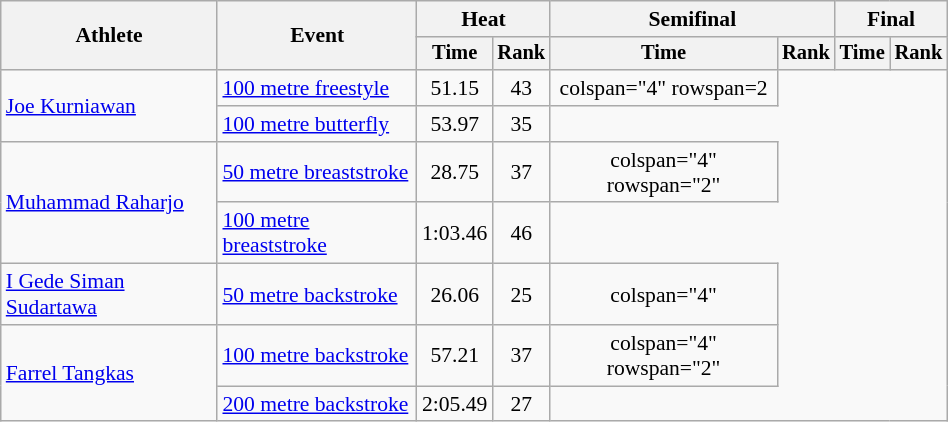<table class="wikitable" style="text-align:center; font-size:90%; width:50%;">
<tr>
<th rowspan="2">Athlete</th>
<th rowspan="2">Event</th>
<th colspan="2">Heat</th>
<th colspan="2">Semifinal</th>
<th colspan="2">Final</th>
</tr>
<tr style="font-size:95%">
<th>Time</th>
<th>Rank</th>
<th>Time</th>
<th>Rank</th>
<th>Time</th>
<th>Rank</th>
</tr>
<tr align=center>
<td align=left rowspan=2><a href='#'>Joe Kurniawan</a></td>
<td align=left><a href='#'>100 metre freestyle</a></td>
<td>51.15</td>
<td>43</td>
<td>colspan="4" rowspan=2 </td>
</tr>
<tr align=center>
<td align=left><a href='#'>100 metre butterfly</a></td>
<td>53.97</td>
<td>35</td>
</tr>
<tr align=center>
<td align=left rowspan="2"><a href='#'>Muhammad Raharjo</a></td>
<td align=left><a href='#'>50 metre breaststroke</a></td>
<td>28.75</td>
<td>37</td>
<td>colspan="4" rowspan="2" </td>
</tr>
<tr align=center>
<td align=left><a href='#'>100 metre breaststroke</a></td>
<td>1:03.46</td>
<td>46</td>
</tr>
<tr align=center>
<td align=left><a href='#'>I Gede Siman Sudartawa</a></td>
<td align=left><a href='#'>50 metre backstroke</a></td>
<td>26.06</td>
<td>25</td>
<td>colspan="4" </td>
</tr>
<tr align=center>
<td align=left rowspan="2"><a href='#'>Farrel Tangkas</a></td>
<td align=left><a href='#'>100 metre backstroke</a></td>
<td>57.21</td>
<td>37</td>
<td>colspan="4" rowspan="2" </td>
</tr>
<tr align=center>
<td align=left><a href='#'>200 metre backstroke</a></td>
<td>2:05.49</td>
<td>27</td>
</tr>
</table>
